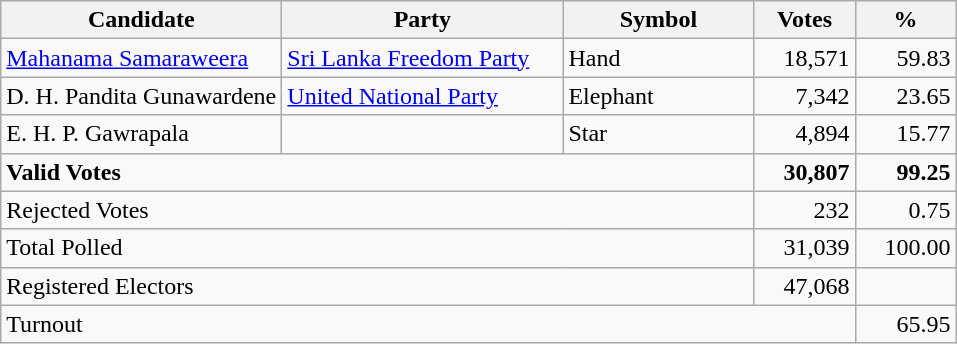<table class="wikitable" border="1" style="text-align:right;">
<tr>
<th align=left width="180">Candidate</th>
<th align=left width="180">Party</th>
<th align=left width="120">Symbol</th>
<th align=left width="60">Votes</th>
<th align=left width="60">%</th>
</tr>
<tr>
<td align=left><a href='#'>Mahanama Samaraweera</a></td>
<td align=left><a href='#'>Sri Lanka Freedom Party</a></td>
<td align=left>Hand</td>
<td align-right>18,571</td>
<td align-right>59.83</td>
</tr>
<tr>
<td align=left>D. H. Pandita Gunawardene</td>
<td align=left><a href='#'>United National Party</a></td>
<td align=left>Elephant</td>
<td align-right>7,342</td>
<td align-right>23.65</td>
</tr>
<tr>
<td align=left>E. H. P. Gawrapala</td>
<td></td>
<td align=left>Star</td>
<td align-right>4,894</td>
<td align-right>15.77</td>
</tr>
<tr>
<td align=left colspan=3><strong>Valid Votes</strong></td>
<td align-right><strong>30,807</strong></td>
<td align-right><strong>99.25</strong></td>
</tr>
<tr>
<td align=left colspan=3>Rejected Votes</td>
<td align-right>232</td>
<td align-right>0.75</td>
</tr>
<tr>
<td align=left colspan=3>Total Polled</td>
<td align-right>31,039</td>
<td align-right>100.00</td>
</tr>
<tr>
<td align=left colspan=3>Registered Electors</td>
<td align-right>47,068</td>
<td align-right></td>
</tr>
<tr>
<td align=left colspan=4>Turnout</td>
<td align-right>65.95</td>
</tr>
</table>
